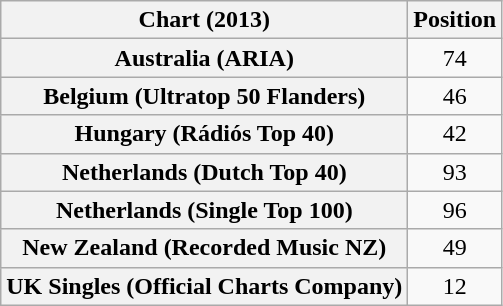<table class="wikitable sortable plainrowheaders">
<tr>
<th scope="col">Chart (2013)</th>
<th scope="col">Position</th>
</tr>
<tr>
<th scope="row">Australia (ARIA)</th>
<td align="center">74</td>
</tr>
<tr>
<th scope="row">Belgium (Ultratop 50 Flanders)</th>
<td align="center">46</td>
</tr>
<tr>
<th scope="row">Hungary (Rádiós Top 40)</th>
<td align="center">42</td>
</tr>
<tr>
<th scope="row">Netherlands (Dutch Top 40)</th>
<td align="center">93</td>
</tr>
<tr>
<th scope="row">Netherlands (Single Top 100)</th>
<td align="center">96</td>
</tr>
<tr>
<th scope="row">New Zealand (Recorded Music NZ)</th>
<td align="center">49</td>
</tr>
<tr>
<th scope="row">UK Singles (Official Charts Company)</th>
<td align="center">12</td>
</tr>
</table>
